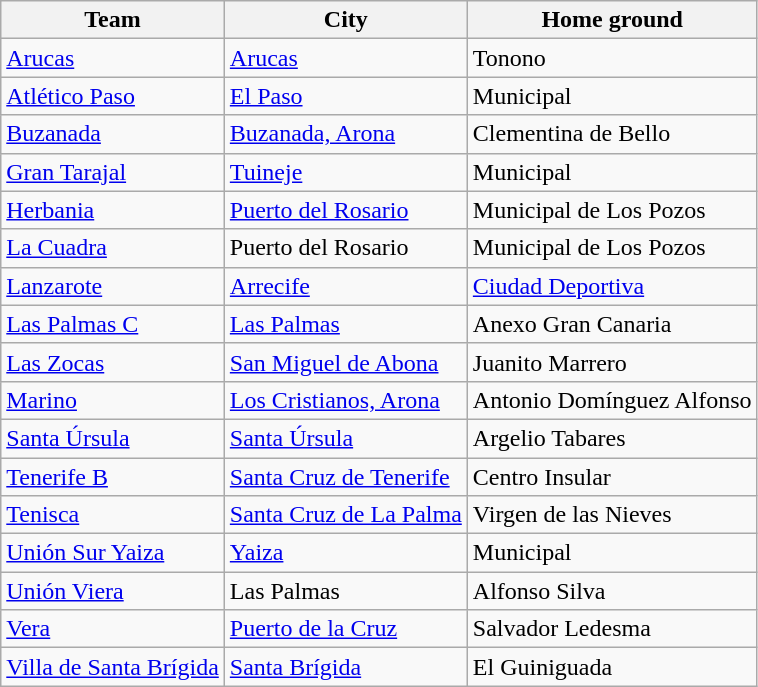<table class="wikitable sortable">
<tr>
<th>Team</th>
<th>City</th>
<th>Home ground</th>
</tr>
<tr>
<td><a href='#'>Arucas</a></td>
<td><a href='#'>Arucas</a></td>
<td>Tonono</td>
</tr>
<tr>
<td><a href='#'>Atlético Paso</a></td>
<td><a href='#'>El Paso</a></td>
<td>Municipal</td>
</tr>
<tr>
<td><a href='#'>Buzanada</a></td>
<td><a href='#'>Buzanada, Arona</a></td>
<td>Clementina de Bello</td>
</tr>
<tr>
<td><a href='#'>Gran Tarajal</a></td>
<td><a href='#'>Tuineje</a></td>
<td>Municipal</td>
</tr>
<tr>
<td><a href='#'>Herbania</a></td>
<td><a href='#'>Puerto del Rosario</a></td>
<td>Municipal de Los Pozos</td>
</tr>
<tr>
<td><a href='#'>La Cuadra</a></td>
<td>Puerto del Rosario</td>
<td>Municipal de Los Pozos</td>
</tr>
<tr>
<td><a href='#'>Lanzarote</a></td>
<td><a href='#'>Arrecife</a></td>
<td><a href='#'>Ciudad Deportiva</a></td>
</tr>
<tr>
<td><a href='#'>Las Palmas C</a></td>
<td><a href='#'>Las Palmas</a></td>
<td>Anexo Gran Canaria</td>
</tr>
<tr>
<td><a href='#'>Las Zocas</a></td>
<td><a href='#'>San Miguel de Abona</a></td>
<td>Juanito Marrero</td>
</tr>
<tr>
<td><a href='#'>Marino</a></td>
<td><a href='#'>Los Cristianos, Arona</a></td>
<td>Antonio Domínguez Alfonso</td>
</tr>
<tr>
<td><a href='#'>Santa Úrsula</a></td>
<td><a href='#'>Santa Úrsula</a></td>
<td>Argelio Tabares</td>
</tr>
<tr>
<td><a href='#'>Tenerife B</a></td>
<td><a href='#'>Santa Cruz de Tenerife</a></td>
<td>Centro Insular</td>
</tr>
<tr>
<td><a href='#'>Tenisca</a></td>
<td><a href='#'>Santa Cruz de La Palma</a></td>
<td>Virgen de las Nieves</td>
</tr>
<tr>
<td><a href='#'>Unión Sur Yaiza</a></td>
<td><a href='#'>Yaiza</a></td>
<td>Municipal</td>
</tr>
<tr>
<td><a href='#'>Unión Viera</a></td>
<td>Las Palmas</td>
<td>Alfonso Silva</td>
</tr>
<tr>
<td><a href='#'>Vera</a></td>
<td><a href='#'>Puerto de la Cruz</a></td>
<td>Salvador Ledesma</td>
</tr>
<tr>
<td><a href='#'>Villa de Santa Brígida</a></td>
<td><a href='#'>Santa Brígida</a></td>
<td>El Guiniguada</td>
</tr>
</table>
